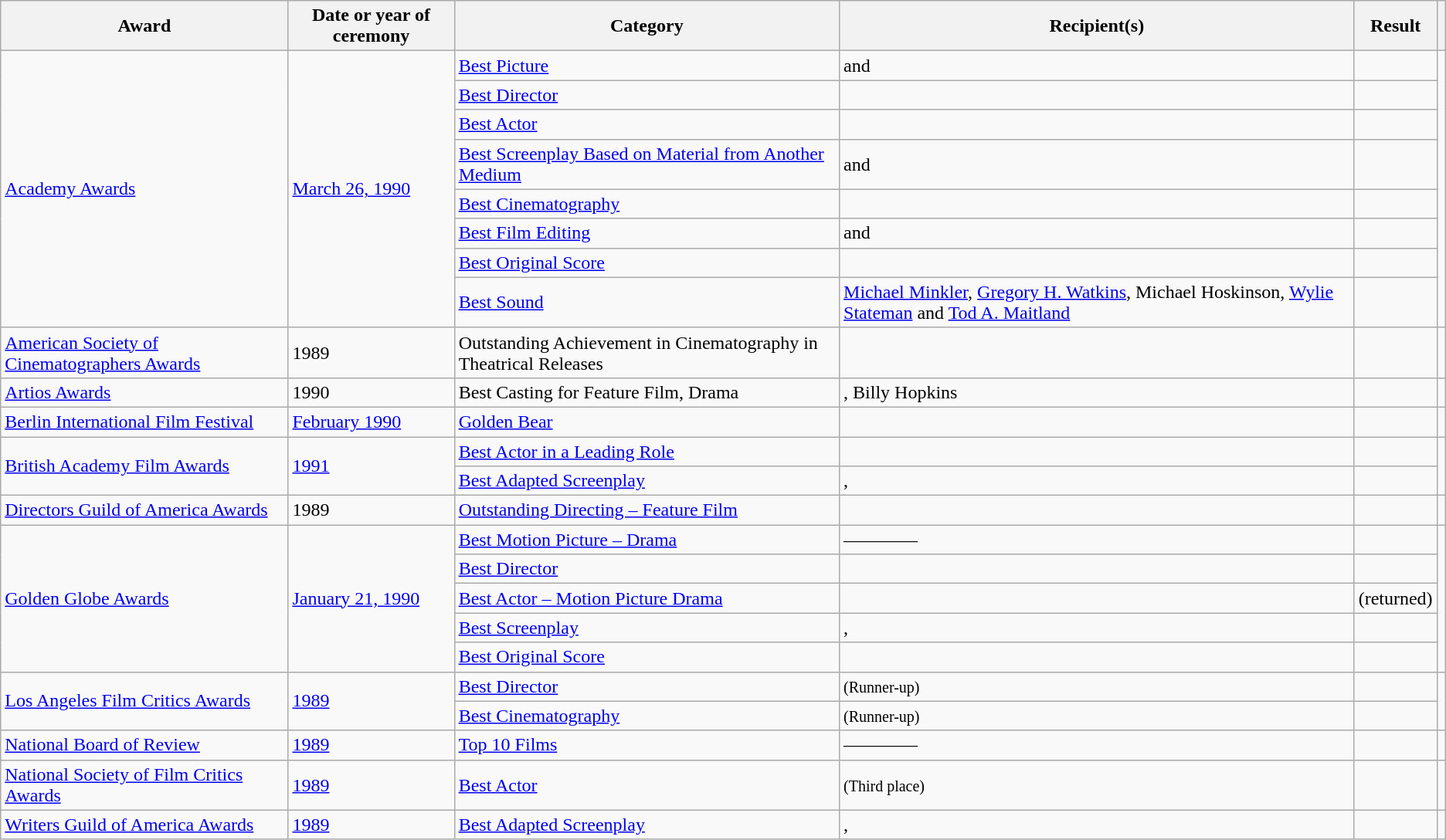<table class="wikitable plainrowheaders sortable">
<tr>
<th scope="col">Award</th>
<th scope="col">Date or year of ceremony</th>
<th scope="col">Category</th>
<th scope="col">Recipient(s)</th>
<th scope="col">Result</th>
<th scope="col" class="unsortable"></th>
</tr>
<tr>
<td ! scope="row" rowspan="8"><a href='#'>Academy Awards</a></td>
<td ! scope="row" rowspan="8"><a href='#'>March 26, 1990</a></td>
<td><a href='#'>Best Picture</a></td>
<td> and </td>
<td></td>
<td style="text-align:center;" rowspan="8"></td>
</tr>
<tr>
<td><a href='#'>Best Director</a></td>
<td></td>
<td></td>
</tr>
<tr>
<td><a href='#'>Best Actor</a></td>
<td></td>
<td></td>
</tr>
<tr>
<td><a href='#'>Best Screenplay Based on Material from Another Medium</a></td>
<td> and </td>
<td></td>
</tr>
<tr>
<td><a href='#'>Best Cinematography</a></td>
<td></td>
<td></td>
</tr>
<tr>
<td><a href='#'>Best Film Editing</a></td>
<td> and </td>
<td></td>
</tr>
<tr>
<td><a href='#'>Best Original Score</a></td>
<td></td>
<td></td>
</tr>
<tr>
<td><a href='#'>Best Sound</a></td>
<td><a href='#'>Michael Minkler</a>, <a href='#'>Gregory H. Watkins</a>, Michael Hoskinson, <a href='#'>Wylie Stateman</a> and <a href='#'>Tod A. Maitland</a></td>
<td></td>
</tr>
<tr>
<td ! scope="row"><a href='#'>American Society of Cinematographers Awards</a></td>
<td>1989</td>
<td>Outstanding Achievement in Cinematography in Theatrical Releases</td>
<td></td>
<td></td>
<td style="text-align:center;"></td>
</tr>
<tr>
<td ! scope="row"><a href='#'>Artios Awards</a></td>
<td>1990</td>
<td>Best Casting for Feature Film, Drama</td>
<td>, Billy Hopkins</td>
<td></td>
<td style="text-align:center;"></td>
</tr>
<tr>
<td ! scope="row"><a href='#'>Berlin International Film Festival</a></td>
<td><a href='#'>February 1990</a></td>
<td><a href='#'>Golden Bear</a></td>
<td></td>
<td></td>
<td style="text-align:center;"></td>
</tr>
<tr>
<td ! scope="row" rowspan="2"><a href='#'>British Academy Film Awards</a></td>
<td ! scope="row" rowspan="2"><a href='#'>1991</a></td>
<td><a href='#'>Best Actor in a Leading Role</a></td>
<td></td>
<td></td>
<td style="text-align:center;" rowspan="2"></td>
</tr>
<tr>
<td><a href='#'>Best Adapted Screenplay</a></td>
<td>, </td>
<td></td>
</tr>
<tr>
<td ! scope="row"><a href='#'>Directors Guild of America Awards</a></td>
<td>1989</td>
<td><a href='#'>Outstanding Directing – Feature Film</a></td>
<td></td>
<td></td>
<td style="text-align:center;"></td>
</tr>
<tr>
<td ! scope="row" rowspan="5"><a href='#'>Golden Globe Awards</a></td>
<td ! scope="row" rowspan="5"><a href='#'>January 21, 1990</a></td>
<td><a href='#'>Best Motion Picture – Drama</a></td>
<td>————</td>
<td></td>
<td style="text-align:center;" rowspan="5"></td>
</tr>
<tr>
<td><a href='#'>Best Director</a></td>
<td></td>
<td></td>
</tr>
<tr>
<td><a href='#'>Best Actor – Motion Picture Drama</a></td>
<td></td>
<td> (returned)</td>
</tr>
<tr>
<td><a href='#'>Best Screenplay</a></td>
<td>, </td>
<td></td>
</tr>
<tr>
<td><a href='#'>Best Original Score</a></td>
<td></td>
<td></td>
</tr>
<tr>
<td ! scope="row" rowspan="2"><a href='#'>Los Angeles Film Critics Awards</a></td>
<td rowspan="2"><a href='#'>1989</a></td>
<td><a href='#'>Best Director</a></td>
<td> <small>(Runner-up)</small></td>
<td></td>
<td style="text-align:center;" rowspan="2"></td>
</tr>
<tr>
<td><a href='#'>Best Cinematography</a></td>
<td> <small>(Runner-up)</small></td>
<td></td>
</tr>
<tr>
<td ! scope="row"><a href='#'>National Board of Review</a></td>
<td><a href='#'>1989</a></td>
<td><a href='#'>Top 10 Films</a></td>
<td>————</td>
<td></td>
<td style="text-align:center;"></td>
</tr>
<tr>
<td ! scope="row"><a href='#'>National Society of Film Critics Awards</a></td>
<td><a href='#'>1989</a></td>
<td><a href='#'>Best Actor</a></td>
<td> <small>(Third place)</small></td>
<td></td>
<td style="text-align:center;"></td>
</tr>
<tr>
<td ! scope="row"><a href='#'>Writers Guild of America Awards</a></td>
<td><a href='#'>1989</a></td>
<td><a href='#'>Best Adapted Screenplay</a></td>
<td>, </td>
<td></td>
<td style="text-align:center;"></td>
</tr>
</table>
